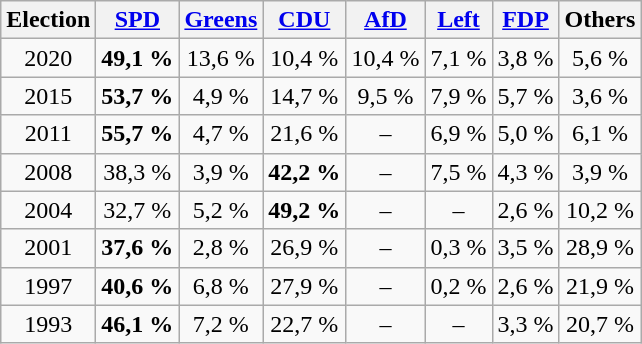<table class="wikitable zebra" style="text-align:center">
<tr class="hintergrundfarbe5">
<th style="text-align:left">Election</th>
<th><a href='#'>SPD</a></th>
<th><a href='#'>Greens</a></th>
<th><a href='#'>CDU</a></th>
<th><a href='#'>AfD</a></th>
<th><a href='#'>Left</a></th>
<th><a href='#'>FDP</a></th>
<th>Others</th>
</tr>
<tr>
<td>2020</td>
<td><strong>49,1 %</strong></td>
<td>13,6 %</td>
<td>10,4 %</td>
<td>10,4 %</td>
<td>7,1 %</td>
<td>3,8 %</td>
<td>5,6 %</td>
</tr>
<tr>
<td>2015</td>
<td><strong>53,7 %</strong></td>
<td>4,9 %</td>
<td>14,7 %</td>
<td>9,5 %</td>
<td>7,9 %</td>
<td>5,7 %</td>
<td>3,6 %</td>
</tr>
<tr>
<td>2011</td>
<td><strong>55,7 %</strong></td>
<td>4,7 %</td>
<td>21,6 %</td>
<td>–</td>
<td>6,9 %</td>
<td>5,0 %</td>
<td>6,1 %</td>
</tr>
<tr>
<td>2008</td>
<td>38,3 %</td>
<td>3,9 %</td>
<td><strong>42,2 %</strong></td>
<td>–</td>
<td>7,5 %</td>
<td>4,3 %</td>
<td>3,9 %</td>
</tr>
<tr>
<td>2004</td>
<td>32,7 %</td>
<td>5,2 %</td>
<td><strong>49,2 %</strong></td>
<td>–</td>
<td>–</td>
<td>2,6 %</td>
<td>10,2 %</td>
</tr>
<tr>
<td>2001</td>
<td><strong>37,6 %</strong></td>
<td>2,8 %</td>
<td>26,9 %</td>
<td>–</td>
<td>0,3 %</td>
<td>3,5 %</td>
<td>28,9 %</td>
</tr>
<tr>
<td>1997</td>
<td><strong>40,6 %</strong></td>
<td>6,8 %</td>
<td>27,9 %</td>
<td>–</td>
<td>0,2 %</td>
<td>2,6 %</td>
<td>21,9 %</td>
</tr>
<tr>
<td>1993</td>
<td><strong>46,1 %</strong></td>
<td>7,2 %</td>
<td>22,7 %</td>
<td>–</td>
<td>–</td>
<td>3,3 %</td>
<td>20,7 %</td>
</tr>
</table>
